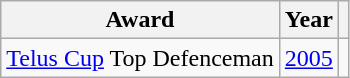<table class="wikitable">
<tr>
<th>Award</th>
<th>Year</th>
<th></th>
</tr>
<tr>
<td><a href='#'>Telus Cup</a> Top Defenceman</td>
<td><a href='#'>2005</a></td>
<td></td>
</tr>
</table>
